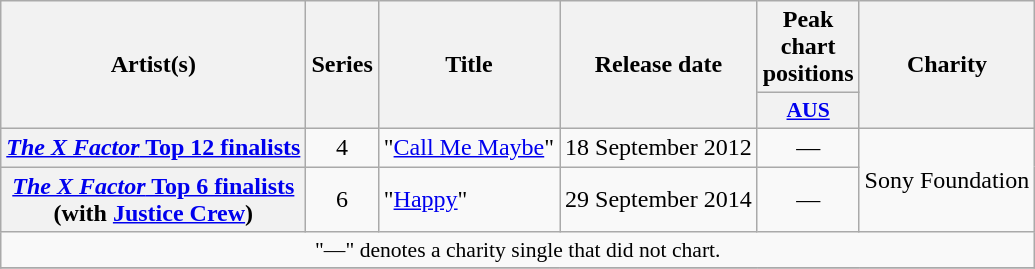<table class="wikitable plainrowheaders" style="text-align:center;">
<tr>
<th scope="col" rowspan="2">Artist(s)</th>
<th scope="col" rowspan="2">Series</th>
<th scope="col" rowspan="2">Title</th>
<th scope="col" rowspan="2">Release date</th>
<th scope="col" colspan="1">Peak chart positions</th>
<th scope="col" rowspan="2">Charity</th>
</tr>
<tr>
<th scope="col" style="width:3em;font-size:90%;"><a href='#'>AUS</a></th>
</tr>
<tr>
<th scope="row"><a href='#'><em>The X Factor</em> Top 12 finalists</a></th>
<td>4</td>
<td style="text-align:left;">"<a href='#'>Call Me Maybe</a>"</td>
<td style="text-align:left;">18 September 2012</td>
<td>—</td>
<td rowspan="2" style="text-align:left;">Sony Foundation</td>
</tr>
<tr>
<th scope="row"><a href='#'><em>The X Factor</em> Top 6 finalists</a><br><span>(with <a href='#'>Justice Crew</a>)</span></th>
<td>6</td>
<td style="text-align:left;">"<a href='#'>Happy</a>"</td>
<td style="text-align:left;">29 September 2014</td>
<td>—</td>
</tr>
<tr>
<td colspan="6" style="font-size:90%">"—" denotes a charity single that did not chart.</td>
</tr>
<tr>
</tr>
</table>
